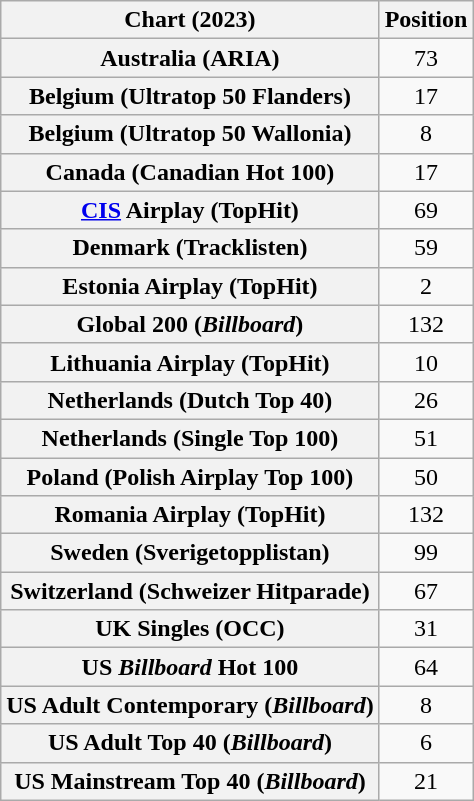<table class="wikitable sortable plainrowheaders" style="text-align:center">
<tr>
<th scope="col">Chart (2023)</th>
<th scope="col">Position</th>
</tr>
<tr>
<th scope="row">Australia (ARIA)</th>
<td>73</td>
</tr>
<tr>
<th scope="row">Belgium (Ultratop 50 Flanders)</th>
<td>17</td>
</tr>
<tr>
<th scope="row">Belgium (Ultratop 50 Wallonia)</th>
<td>8</td>
</tr>
<tr>
<th scope="row">Canada (Canadian Hot 100)</th>
<td>17</td>
</tr>
<tr>
<th scope="row"><a href='#'>CIS</a> Airplay (TopHit)</th>
<td>69</td>
</tr>
<tr>
<th scope="row">Denmark (Tracklisten)</th>
<td>59</td>
</tr>
<tr>
<th scope="row">Estonia  Airplay (TopHit)</th>
<td>2</td>
</tr>
<tr>
<th scope="row">Global 200 (<em>Billboard</em>)</th>
<td>132</td>
</tr>
<tr>
<th scope="row">Lithuania Airplay (TopHit)</th>
<td>10</td>
</tr>
<tr>
<th scope="row">Netherlands (Dutch Top 40)</th>
<td>26</td>
</tr>
<tr>
<th scope="row">Netherlands (Single Top 100)</th>
<td>51</td>
</tr>
<tr>
<th scope="row">Poland (Polish Airplay Top 100)</th>
<td>50</td>
</tr>
<tr>
<th scope="row">Romania Airplay (TopHit)</th>
<td>132</td>
</tr>
<tr>
<th scope="row">Sweden (Sverigetopplistan)</th>
<td>99</td>
</tr>
<tr>
<th scope="row">Switzerland (Schweizer Hitparade)</th>
<td>67</td>
</tr>
<tr>
<th scope="row">UK Singles (OCC)</th>
<td>31</td>
</tr>
<tr>
<th scope="row">US <em>Billboard</em> Hot 100</th>
<td>64</td>
</tr>
<tr>
<th scope="row">US Adult Contemporary (<em>Billboard</em>)</th>
<td>8</td>
</tr>
<tr>
<th scope="row">US Adult Top 40 (<em>Billboard</em>)</th>
<td>6</td>
</tr>
<tr>
<th scope="row">US Mainstream Top 40 (<em>Billboard</em>)</th>
<td>21</td>
</tr>
</table>
